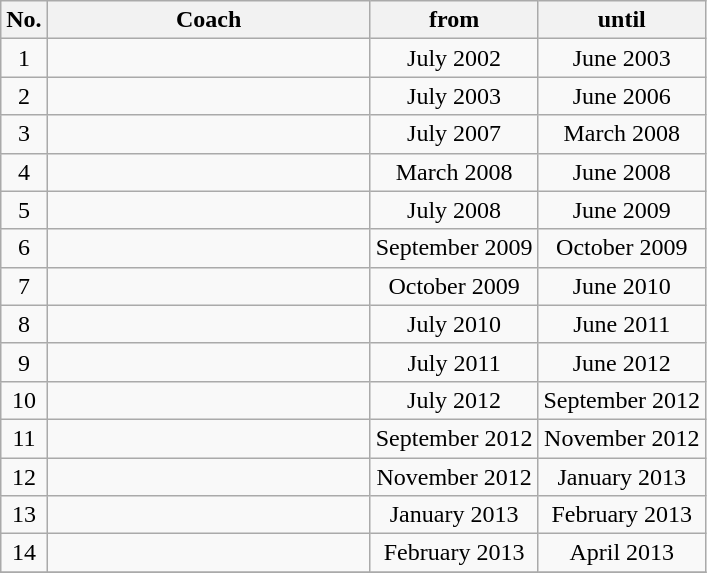<table class="wikitable sortable" style="text-align:center">
<tr>
<th>No.</th>
<th style="width:13em">Coach</th>
<th>from</th>
<th>until</th>
</tr>
<tr>
<td>1</td>
<td align=left> </td>
<td>July 2002</td>
<td>June 2003</td>
</tr>
<tr>
<td>2</td>
<td align=left> </td>
<td>July 2003</td>
<td>June 2006</td>
</tr>
<tr>
<td>3</td>
<td align=left> </td>
<td>July 2007</td>
<td>March 2008</td>
</tr>
<tr>
<td>4</td>
<td align=left> </td>
<td>March 2008</td>
<td>June 2008</td>
</tr>
<tr>
<td>5</td>
<td align=left> </td>
<td>July 2008</td>
<td>June 2009</td>
</tr>
<tr>
<td>6</td>
<td align=left> </td>
<td>September 2009</td>
<td>October 2009</td>
</tr>
<tr>
<td>7</td>
<td align=left> </td>
<td>October 2009</td>
<td>June 2010</td>
</tr>
<tr>
<td>8</td>
<td align=left> </td>
<td>July 2010</td>
<td>June 2011</td>
</tr>
<tr>
<td>9</td>
<td align=left> </td>
<td>July 2011</td>
<td>June 2012</td>
</tr>
<tr>
<td>10</td>
<td align=left> </td>
<td>July 2012</td>
<td>September 2012</td>
</tr>
<tr>
<td>11</td>
<td align=left> </td>
<td>September 2012</td>
<td>November 2012</td>
</tr>
<tr>
<td>12</td>
<td align=left> </td>
<td>November 2012</td>
<td>January 2013</td>
</tr>
<tr>
<td>13</td>
<td align=left> </td>
<td>January 2013</td>
<td>February 2013</td>
</tr>
<tr>
<td>14</td>
<td align=left> </td>
<td>February 2013</td>
<td>April 2013</td>
</tr>
<tr>
</tr>
</table>
